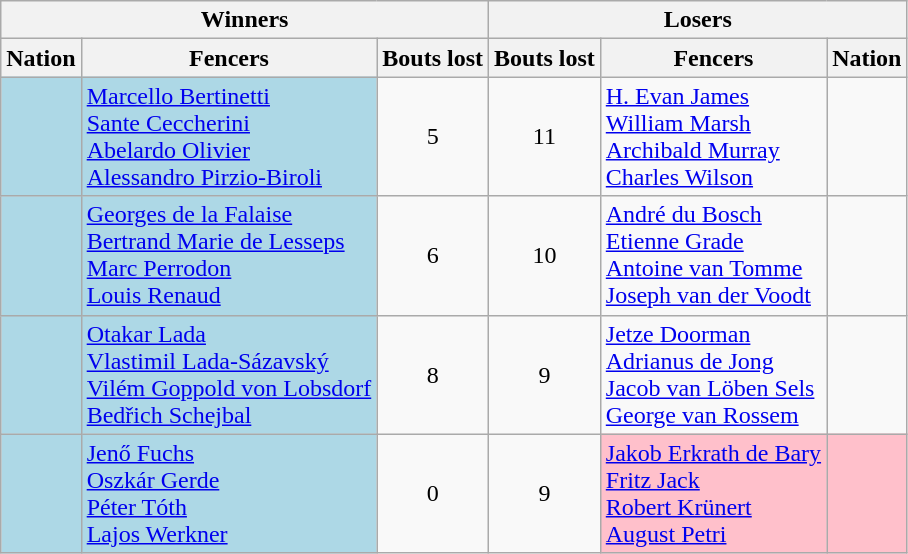<table class=wikitable>
<tr>
<th colspan=3>Winners</th>
<th colspan=3>Losers</th>
</tr>
<tr>
<th>Nation</th>
<th>Fencers</th>
<th>Bouts lost</th>
<th>Bouts lost</th>
<th>Fencers</th>
<th>Nation</th>
</tr>
<tr>
<td bgcolor=lightblue></td>
<td bgcolor=lightblue><a href='#'>Marcello Bertinetti</a> <br> <a href='#'>Sante Ceccherini</a> <br> <a href='#'>Abelardo Olivier</a> <br> <a href='#'>Alessandro Pirzio-Biroli</a></td>
<td align=center>5</td>
<td align=center>11</td>
<td><a href='#'>H. Evan James</a> <br> <a href='#'>William Marsh</a> <br> <a href='#'>Archibald Murray</a> <br> <a href='#'>Charles Wilson</a></td>
<td></td>
</tr>
<tr>
<td bgcolor=lightblue></td>
<td bgcolor=lightblue><a href='#'>Georges de la Falaise</a> <br> <a href='#'>Bertrand Marie de Lesseps</a> <br> <a href='#'>Marc Perrodon</a> <br> <a href='#'>Louis Renaud</a></td>
<td align=center>6</td>
<td align=center>10</td>
<td><a href='#'>André du Bosch</a> <br> <a href='#'>Etienne Grade</a> <br> <a href='#'>Antoine van Tomme</a> <br> <a href='#'>Joseph van der Voodt</a></td>
<td></td>
</tr>
<tr>
<td bgcolor=lightblue></td>
<td bgcolor=lightblue><a href='#'>Otakar Lada</a> <br> <a href='#'>Vlastimil Lada-Sázavský</a> <br> <a href='#'>Vilém Goppold von Lobsdorf</a> <br> <a href='#'>Bedřich Schejbal</a></td>
<td align=center>8</td>
<td align=center>9</td>
<td><a href='#'>Jetze Doorman</a> <br> <a href='#'>Adrianus de Jong</a> <br> <a href='#'>Jacob van Löben Sels</a> <br> <a href='#'>George van Rossem</a></td>
<td></td>
</tr>
<tr>
<td bgcolor=lightblue></td>
<td bgcolor=lightblue><a href='#'>Jenő Fuchs</a> <br> <a href='#'>Oszkár Gerde</a> <br> <a href='#'>Péter Tóth</a> <br> <a href='#'>Lajos Werkner</a></td>
<td align=center>0</td>
<td align=center>9</td>
<td bgcolor=pink><a href='#'>Jakob Erkrath de Bary</a> <br> <a href='#'>Fritz Jack</a> <br> <a href='#'>Robert Krünert</a> <br> <a href='#'>August Petri</a></td>
<td bgcolor=pink></td>
</tr>
</table>
